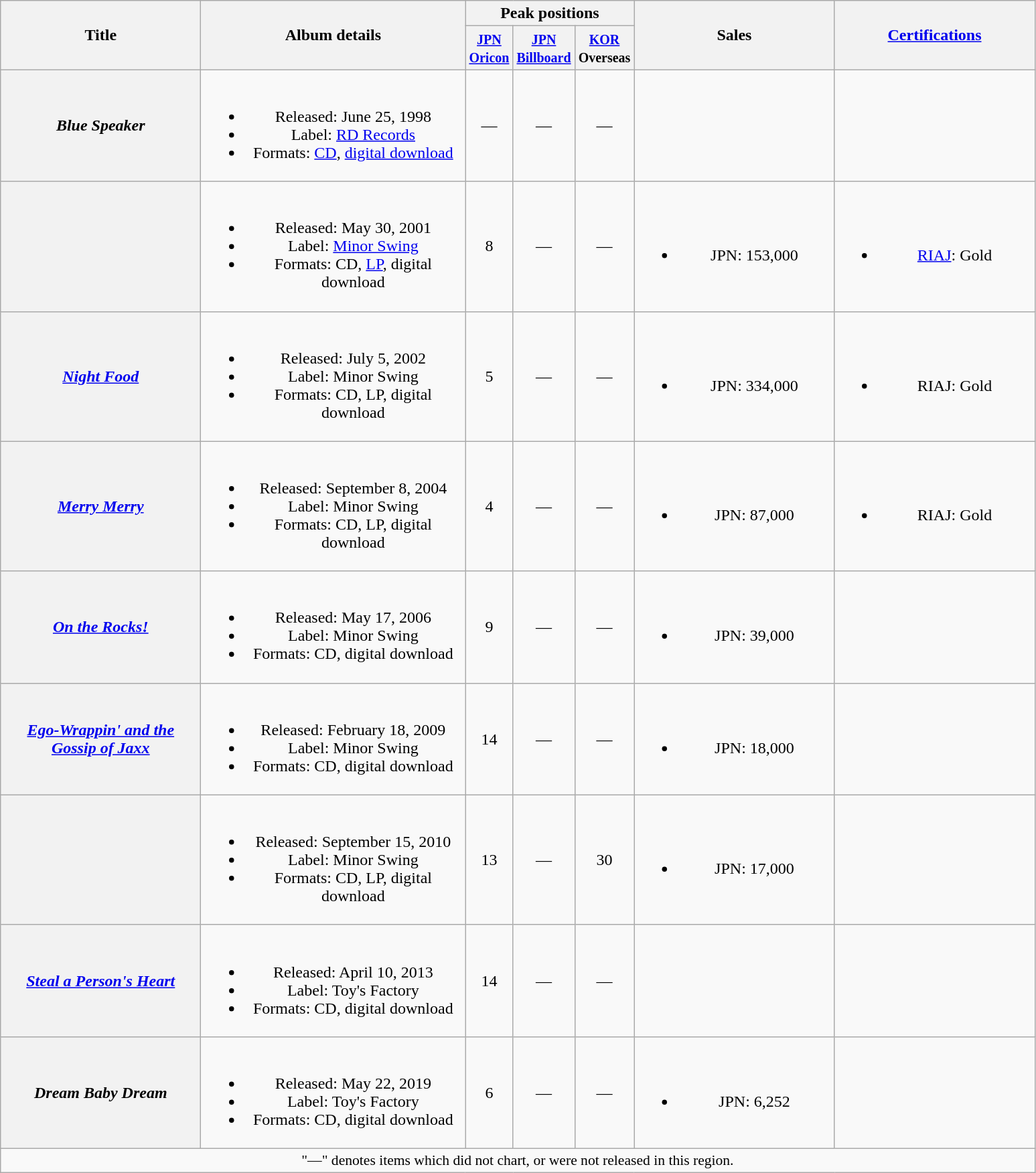<table class="wikitable plainrowheaders" style="text-align:center;">
<tr>
<th style="width:12em;" rowspan="2">Title</th>
<th style="width:16em;" rowspan="2">Album details</th>
<th colspan="3">Peak positions</th>
<th style="width:12em;" rowspan="2">Sales</th>
<th style="width:12em;" rowspan="2"><a href='#'>Certifications</a></th>
</tr>
<tr>
<th style="width:2.5em;"><small><a href='#'>JPN<br>Oricon</a></small><br></th>
<th style="width:2.5em;"><small><a href='#'>JPN<br>Billboard</a></small><br></th>
<th style="width:2.5em;"><small><a href='#'>KOR</a><br>Overseas</small><br></th>
</tr>
<tr>
<th scope="row"><em>Blue Speaker</em></th>
<td><br><ul><li>Released: June 25, 1998</li><li>Label: <a href='#'>RD Records</a></li><li>Formats: <a href='#'>CD</a>, <a href='#'>digital download</a></li></ul></td>
<td>—</td>
<td>—</td>
<td>—</td>
<td></td>
<td></td>
</tr>
<tr>
<th scope="row"></th>
<td><br><ul><li>Released: May 30, 2001</li><li>Label: <a href='#'>Minor Swing</a></li><li>Formats: CD, <a href='#'>LP</a>, digital download</li></ul></td>
<td>8</td>
<td>—</td>
<td>—</td>
<td><br><ul><li>JPN: 153,000</li></ul></td>
<td><br><ul><li><a href='#'>RIAJ</a>: Gold</li></ul></td>
</tr>
<tr>
<th scope="row"><em><a href='#'>Night Food</a></em></th>
<td><br><ul><li>Released: July 5, 2002</li><li>Label: Minor Swing</li><li>Formats: CD, LP, digital download</li></ul></td>
<td>5</td>
<td>—</td>
<td>—</td>
<td><br><ul><li>JPN: 334,000</li></ul></td>
<td><br><ul><li>RIAJ: Gold</li></ul></td>
</tr>
<tr>
<th scope="row"><em><a href='#'>Merry Merry</a></em></th>
<td><br><ul><li>Released: September 8, 2004</li><li>Label: Minor Swing</li><li>Formats: CD, LP, digital download</li></ul></td>
<td>4</td>
<td>—</td>
<td>—</td>
<td><br><ul><li>JPN: 87,000</li></ul></td>
<td><br><ul><li>RIAJ: Gold</li></ul></td>
</tr>
<tr>
<th scope="row"><em><a href='#'>On the Rocks!</a></em></th>
<td><br><ul><li>Released: May 17, 2006</li><li>Label: Minor Swing</li><li>Formats: CD, digital download</li></ul></td>
<td>9</td>
<td>—</td>
<td>—</td>
<td><br><ul><li>JPN: 39,000</li></ul></td>
<td></td>
</tr>
<tr>
<th scope="row"><em><a href='#'>Ego-Wrappin' and the Gossip of Jaxx</a></em></th>
<td><br><ul><li>Released: February 18, 2009</li><li>Label: Minor Swing</li><li>Formats: CD, digital download</li></ul></td>
<td>14</td>
<td>—</td>
<td>—</td>
<td><br><ul><li>JPN: 18,000</li></ul></td>
<td></td>
</tr>
<tr>
<th scope="row"></th>
<td><br><ul><li>Released: September 15, 2010</li><li>Label: Minor Swing</li><li>Formats: CD, LP, digital download</li></ul></td>
<td>13</td>
<td>—</td>
<td>30</td>
<td><br><ul><li>JPN: 17,000</li></ul></td>
<td></td>
</tr>
<tr>
<th scope="row"><em><a href='#'>Steal a Person's Heart</a></em></th>
<td><br><ul><li>Released: April 10, 2013</li><li>Label: Toy's Factory</li><li>Formats: CD, digital download</li></ul></td>
<td>14</td>
<td>—</td>
<td>—</td>
<td></td>
<td></td>
</tr>
<tr>
<th scope="row"><em>Dream Baby Dream</em></th>
<td><br><ul><li>Released: May 22, 2019</li><li>Label: Toy's Factory</li><li>Formats: CD, digital download</li></ul></td>
<td>6</td>
<td>—</td>
<td>—</td>
<td><br><ul><li>JPN: 6,252</li></ul></td>
<td></td>
</tr>
<tr>
<td colspan="12" style="font-size:90%;">"—" denotes items which did not chart, or were not released in this region.</td>
</tr>
</table>
